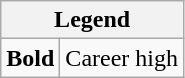<table class="wikitable mw-collapsible mw-collapsed">
<tr>
<th colspan="2">Legend</th>
</tr>
<tr>
<td><strong>Bold</strong></td>
<td>Career high</td>
</tr>
</table>
